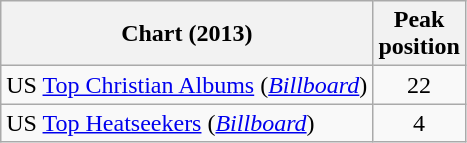<table class="wikitable">
<tr>
<th>Chart (2013)</th>
<th>Peak<br>position</th>
</tr>
<tr>
<td>US <a href='#'>Top Christian Albums</a> (<em><a href='#'>Billboard</a></em>)</td>
<td align="center">22</td>
</tr>
<tr>
<td>US <a href='#'>Top Heatseekers</a> (<em><a href='#'>Billboard</a></em>)</td>
<td align="center">4</td>
</tr>
</table>
